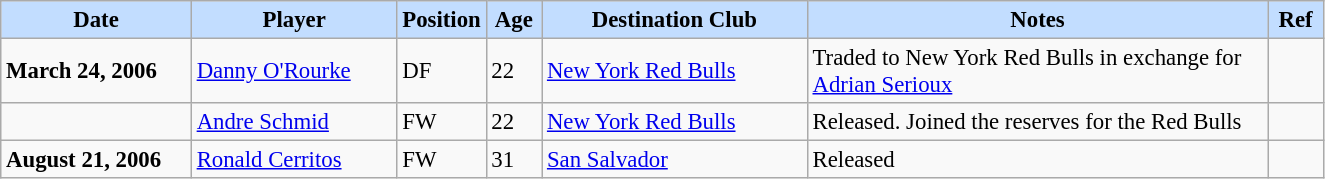<table class="wikitable" style="text-align:left; font-size:95%;">
<tr>
<th style="background:#c2ddff; width:120px;">Date</th>
<th style="background:#c2ddff; width:130px;">Player</th>
<th style="background:#c2ddff; width:50px;">Position</th>
<th style="background:#c2ddff; width:30px;">Age</th>
<th style="background:#c2ddff; width:170px;">Destination Club</th>
<th style="background:#c2ddff; width:300px;">Notes</th>
<th style="background:#c2ddff; width:30px;">Ref</th>
</tr>
<tr>
<td><strong>March 24, 2006</strong></td>
<td> <a href='#'>Danny O'Rourke</a></td>
<td>DF</td>
<td>22</td>
<td> <a href='#'>New York Red Bulls</a></td>
<td>Traded to New York Red Bulls in exchange for <a href='#'>Adrian Serioux</a></td>
<td></td>
</tr>
<tr>
<td></td>
<td> <a href='#'>Andre Schmid</a></td>
<td>FW</td>
<td>22</td>
<td> <a href='#'>New York Red Bulls</a></td>
<td>Released. Joined the reserves for the Red Bulls</td>
<td></td>
</tr>
<tr>
<td><strong>August 21, 2006</strong></td>
<td> <a href='#'>Ronald Cerritos</a></td>
<td>FW</td>
<td>31</td>
<td> <a href='#'>San Salvador</a></td>
<td>Released</td>
<td></td>
</tr>
</table>
